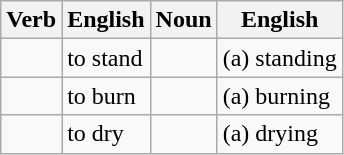<table class="wikitable">
<tr>
<th>Verb</th>
<th>English</th>
<th>Noun</th>
<th>English</th>
</tr>
<tr>
<td></td>
<td>to stand</td>
<td></td>
<td>(a) standing</td>
</tr>
<tr>
<td></td>
<td>to burn</td>
<td></td>
<td>(a) burning</td>
</tr>
<tr>
<td></td>
<td>to dry</td>
<td></td>
<td>(a) drying</td>
</tr>
</table>
